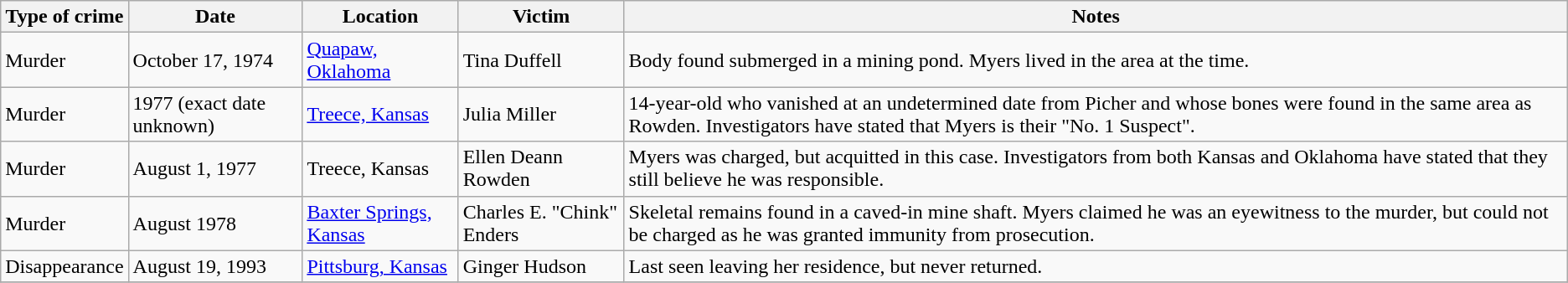<table class="wikitable sortable">
<tr>
<th>Type of crime</th>
<th>Date</th>
<th>Location</th>
<th>Victim</th>
<th>Notes</th>
</tr>
<tr>
<td>Murder</td>
<td>October 17, 1974</td>
<td><a href='#'>Quapaw, Oklahoma</a></td>
<td>Tina Duffell</td>
<td>Body found submerged in a mining pond. Myers lived in the area at the time.</td>
</tr>
<tr>
<td>Murder</td>
<td>1977 (exact date unknown)</td>
<td><a href='#'>Treece, Kansas</a></td>
<td>Julia Miller</td>
<td>14-year-old who vanished at an undetermined date from Picher and whose bones were found in the same area as Rowden. Investigators have stated that Myers is their "No. 1 Suspect".</td>
</tr>
<tr>
<td>Murder</td>
<td>August 1, 1977</td>
<td>Treece, Kansas</td>
<td>Ellen Deann Rowden</td>
<td>Myers was charged, but acquitted in this case. Investigators from both Kansas and Oklahoma have stated that they still believe he was responsible.</td>
</tr>
<tr>
<td>Murder</td>
<td>August 1978</td>
<td><a href='#'>Baxter Springs, Kansas</a></td>
<td>Charles E. "Chink" Enders</td>
<td>Skeletal remains found in a caved-in mine shaft. Myers claimed he was an eyewitness to the murder, but could not be charged as he was granted immunity from prosecution.</td>
</tr>
<tr>
<td>Disappearance</td>
<td>August 19, 1993</td>
<td><a href='#'>Pittsburg, Kansas</a></td>
<td>Ginger Hudson</td>
<td>Last seen leaving her residence, but never returned.</td>
</tr>
<tr>
</tr>
</table>
